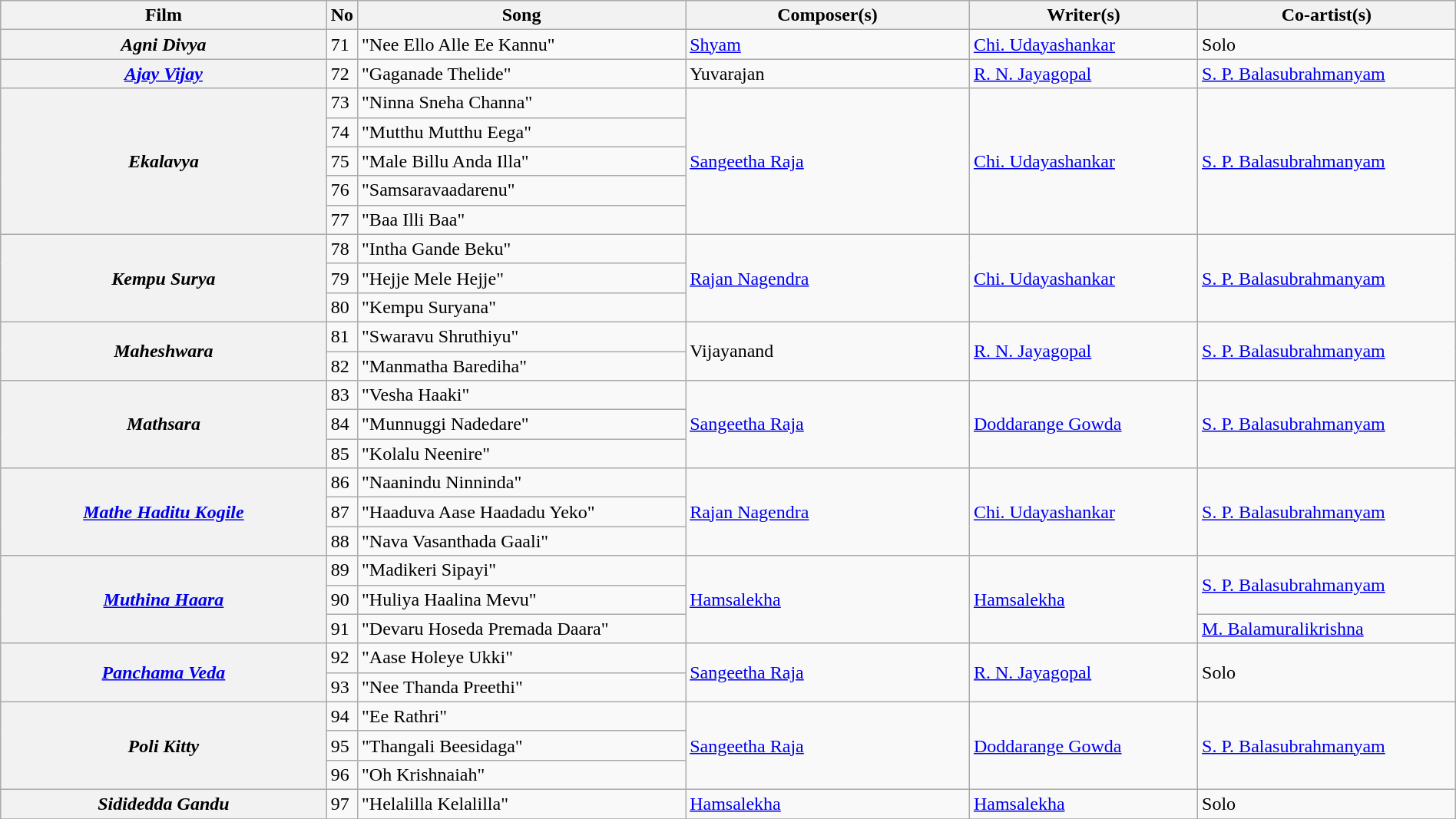<table class="wikitable plainrowheaders" width="100%" textcolor:#000;">
<tr>
<th scope="col" width=23%><strong>Film</strong></th>
<th><strong>No</strong></th>
<th scope="col" width=23%><strong>Song</strong></th>
<th scope="col" width=20%><strong>Composer(s)</strong></th>
<th scope="col" width=16%><strong>Writer(s)</strong></th>
<th scope="col" width=18%><strong>Co-artist(s)</strong></th>
</tr>
<tr>
<th><em>Agni Divya</em></th>
<td>71</td>
<td>"Nee Ello Alle Ee Kannu"</td>
<td><a href='#'>Shyam</a></td>
<td><a href='#'>Chi. Udayashankar</a></td>
<td>Solo</td>
</tr>
<tr>
<th><em><a href='#'>Ajay Vijay</a></em></th>
<td>72</td>
<td>"Gaganade Thelide"</td>
<td>Yuvarajan</td>
<td><a href='#'>R. N. Jayagopal</a></td>
<td><a href='#'>S. P. Balasubrahmanyam</a></td>
</tr>
<tr>
<th rowspan="5"><em>Ekalavya</em></th>
<td>73</td>
<td>"Ninna Sneha Channa"</td>
<td rowspan="5"><a href='#'>Sangeetha Raja</a></td>
<td rowspan="5"><a href='#'>Chi. Udayashankar</a></td>
<td rowspan="5"><a href='#'>S. P. Balasubrahmanyam</a></td>
</tr>
<tr>
<td>74</td>
<td>"Mutthu Mutthu Eega"</td>
</tr>
<tr>
<td>75</td>
<td>"Male Billu Anda Illa"</td>
</tr>
<tr>
<td>76</td>
<td>"Samsaravaadarenu"</td>
</tr>
<tr>
<td>77</td>
<td>"Baa Illi Baa"</td>
</tr>
<tr>
<th rowspan="3"><em>Kempu Surya</em></th>
<td>78</td>
<td>"Intha Gande Beku"</td>
<td rowspan="3"><a href='#'>Rajan Nagendra</a></td>
<td rowspan="3"><a href='#'>Chi. Udayashankar</a></td>
<td rowspan="3"><a href='#'>S. P. Balasubrahmanyam</a></td>
</tr>
<tr>
<td>79</td>
<td>"Hejje Mele Hejje"</td>
</tr>
<tr>
<td>80</td>
<td>"Kempu Suryana"</td>
</tr>
<tr>
<th rowspan="2"><em>Maheshwara</em></th>
<td>81</td>
<td>"Swaravu Shruthiyu"</td>
<td rowspan="2">Vijayanand</td>
<td rowspan="2"><a href='#'>R. N. Jayagopal</a></td>
<td rowspan="2"><a href='#'>S. P. Balasubrahmanyam</a></td>
</tr>
<tr>
<td>82</td>
<td>"Manmatha Barediha"</td>
</tr>
<tr>
<th rowspan="3"><em>Mathsara</em></th>
<td>83</td>
<td>"Vesha Haaki"</td>
<td rowspan="3"><a href='#'>Sangeetha Raja</a></td>
<td rowspan="3"><a href='#'>Doddarange Gowda</a></td>
<td rowspan="3"><a href='#'>S. P. Balasubrahmanyam</a></td>
</tr>
<tr>
<td>84</td>
<td>"Munnuggi Nadedare"</td>
</tr>
<tr>
<td>85</td>
<td>"Kolalu Neenire"</td>
</tr>
<tr>
<th rowspan="3"><em><a href='#'>Mathe Haditu Kogile</a></em></th>
<td>86</td>
<td>"Naanindu Ninninda"</td>
<td rowspan="3"><a href='#'>Rajan Nagendra</a></td>
<td rowspan="3"><a href='#'>Chi. Udayashankar</a></td>
<td rowspan="3"><a href='#'>S. P. Balasubrahmanyam</a></td>
</tr>
<tr>
<td>87</td>
<td>"Haaduva Aase Haadadu Yeko"</td>
</tr>
<tr>
<td>88</td>
<td>"Nava Vasanthada Gaali"</td>
</tr>
<tr>
<th rowspan="3"><em><a href='#'>Muthina Haara</a></em></th>
<td>89</td>
<td>"Madikeri Sipayi"</td>
<td rowspan="3"><a href='#'>Hamsalekha</a></td>
<td rowspan="3"><a href='#'>Hamsalekha</a></td>
<td rowspan="2"><a href='#'>S. P. Balasubrahmanyam</a></td>
</tr>
<tr>
<td>90</td>
<td>"Huliya Haalina Mevu"</td>
</tr>
<tr>
<td>91</td>
<td>"Devaru Hoseda Premada Daara"</td>
<td><a href='#'>M. Balamuralikrishna</a></td>
</tr>
<tr>
<th rowspan="2"><em><a href='#'>Panchama Veda</a></em></th>
<td>92</td>
<td>"Aase Holeye Ukki"</td>
<td rowspan="2"><a href='#'>Sangeetha Raja</a></td>
<td rowspan="2"><a href='#'>R. N. Jayagopal</a></td>
<td rowspan="2">Solo</td>
</tr>
<tr>
<td>93</td>
<td>"Nee Thanda Preethi"</td>
</tr>
<tr>
<th rowspan="3"><em>Poli Kitty</em></th>
<td>94</td>
<td>"Ee Rathri"</td>
<td rowspan="3"><a href='#'>Sangeetha Raja</a></td>
<td rowspan="3"><a href='#'>Doddarange Gowda</a></td>
<td rowspan="3"><a href='#'>S. P. Balasubrahmanyam</a></td>
</tr>
<tr>
<td>95</td>
<td>"Thangali Beesidaga"</td>
</tr>
<tr>
<td>96</td>
<td>"Oh Krishnaiah"</td>
</tr>
<tr>
<th><em>Sididedda Gandu</em></th>
<td>97</td>
<td>"Helalilla Kelalilla"</td>
<td><a href='#'>Hamsalekha</a></td>
<td><a href='#'>Hamsalekha</a></td>
<td>Solo</td>
</tr>
<tr>
</tr>
</table>
